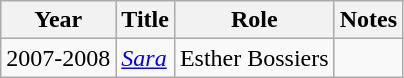<table class="wikitable sortable">
<tr>
<th>Year</th>
<th>Title</th>
<th>Role</th>
<th class="unsortable">Notes</th>
</tr>
<tr>
<td>2007-2008</td>
<td><em><a href='#'>Sara</a></em></td>
<td>Esther Bossiers</td>
<td></td>
</tr>
</table>
